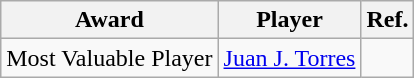<table class="wikitable">
<tr>
<th>Award</th>
<th>Player</th>
<th>Ref.</th>
</tr>
<tr>
<td scope="row">Most Valuable Player</td>
<td> <a href='#'>Juan J. Torres</a></td>
<td align=center></td>
</tr>
</table>
